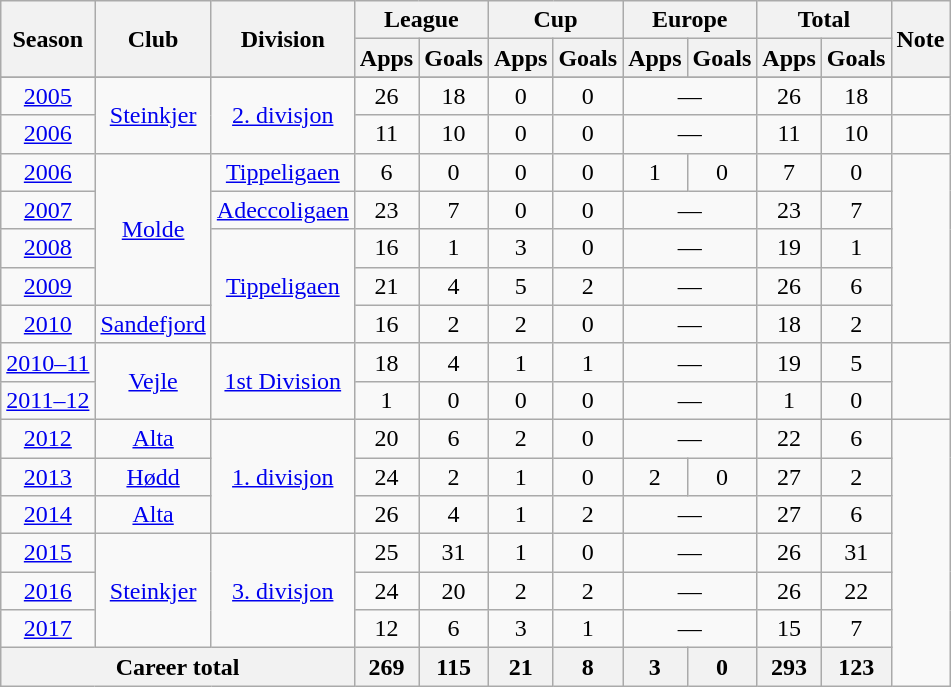<table class="wikitable" style="text-align: center;">
<tr>
<th rowspan="2">Season</th>
<th rowspan="2">Club</th>
<th rowspan="2">Division</th>
<th colspan="2">League</th>
<th colspan="2">Cup</th>
<th colspan="2">Europe</th>
<th colspan="2">Total</th>
<th rowspan="2">Note</th>
</tr>
<tr>
<th>Apps</th>
<th>Goals</th>
<th>Apps</th>
<th>Goals</th>
<th>Apps</th>
<th>Goals</th>
<th>Apps</th>
<th>Goals</th>
</tr>
<tr>
</tr>
<tr>
<td><a href='#'>2005</a></td>
<td rowspan="2" valign="center"><a href='#'>Steinkjer</a></td>
<td rowspan="2" valign="center"><a href='#'>2. divisjon</a></td>
<td>26</td>
<td>18</td>
<td>0</td>
<td>0</td>
<td colspan="2">—</td>
<td>26</td>
<td>18</td>
<td></td>
</tr>
<tr>
<td><a href='#'>2006</a></td>
<td>11</td>
<td>10</td>
<td>0</td>
<td>0</td>
<td colspan="2">—</td>
<td>11</td>
<td>10</td>
<td></td>
</tr>
<tr>
<td><a href='#'>2006</a></td>
<td rowspan="4" valign="center"><a href='#'>Molde</a></td>
<td><a href='#'>Tippeligaen</a></td>
<td>6</td>
<td>0</td>
<td>0</td>
<td>0</td>
<td>1</td>
<td>0</td>
<td>7</td>
<td>0</td>
<td rowspan="5"></td>
</tr>
<tr>
<td><a href='#'>2007</a></td>
<td><a href='#'>Adeccoligaen</a></td>
<td>23</td>
<td>7</td>
<td>0</td>
<td>0</td>
<td colspan="2">—</td>
<td>23</td>
<td>7</td>
</tr>
<tr>
<td><a href='#'>2008</a></td>
<td rowspan="3" valign="center"><a href='#'>Tippeligaen</a></td>
<td>16</td>
<td>1</td>
<td>3</td>
<td>0</td>
<td colspan="2">—</td>
<td>19</td>
<td>1</td>
</tr>
<tr>
<td><a href='#'>2009</a></td>
<td>21</td>
<td>4</td>
<td>5</td>
<td>2</td>
<td colspan="2">—</td>
<td>26</td>
<td>6</td>
</tr>
<tr>
<td><a href='#'>2010</a></td>
<td rowspan="1" valign="center"><a href='#'>Sandefjord</a></td>
<td>16</td>
<td>2</td>
<td>2</td>
<td>0</td>
<td colspan="2">—</td>
<td>18</td>
<td>2</td>
</tr>
<tr>
<td><a href='#'>2010–11</a></td>
<td rowspan="2" valign="center"><a href='#'>Vejle</a></td>
<td rowspan="2" valign="center"><a href='#'>1st Division</a></td>
<td>18</td>
<td>4</td>
<td>1</td>
<td>1</td>
<td colspan="2">—</td>
<td>19</td>
<td>5</td>
<td rowspan="2"></td>
</tr>
<tr>
<td><a href='#'>2011–12</a></td>
<td>1</td>
<td>0</td>
<td>0</td>
<td>0</td>
<td colspan="2">—</td>
<td>1</td>
<td>0</td>
</tr>
<tr>
<td><a href='#'>2012</a></td>
<td rowspan="1" valign="center"><a href='#'>Alta</a></td>
<td rowspan="3" valign="center"><a href='#'>1. divisjon</a></td>
<td>20</td>
<td>6</td>
<td>2</td>
<td>0</td>
<td colspan="2">—</td>
<td>22</td>
<td>6</td>
</tr>
<tr>
<td><a href='#'>2013</a></td>
<td rowspan="1" valign="center"><a href='#'>Hødd</a></td>
<td>24</td>
<td>2</td>
<td>1</td>
<td>0</td>
<td>2</td>
<td>0</td>
<td>27</td>
<td>2</td>
</tr>
<tr>
<td><a href='#'>2014</a></td>
<td rowspan="1" valign="center"><a href='#'>Alta</a></td>
<td>26</td>
<td>4</td>
<td>1</td>
<td>2</td>
<td colspan="2">—</td>
<td>27</td>
<td>6</td>
</tr>
<tr>
<td><a href='#'>2015</a></td>
<td rowspan="3" valign="center"><a href='#'>Steinkjer</a></td>
<td rowspan="3" valign="center"><a href='#'>3. divisjon</a></td>
<td>25</td>
<td>31</td>
<td>1</td>
<td>0</td>
<td colspan="2">—</td>
<td>26</td>
<td>31</td>
</tr>
<tr>
<td><a href='#'>2016</a></td>
<td>24</td>
<td>20</td>
<td>2</td>
<td>2</td>
<td colspan="2">—</td>
<td>26</td>
<td>22</td>
</tr>
<tr>
<td><a href='#'>2017</a></td>
<td>12</td>
<td>6</td>
<td>3</td>
<td>1</td>
<td colspan="2">—</td>
<td>15</td>
<td>7</td>
</tr>
<tr>
<th colspan="3">Career total</th>
<th>269</th>
<th>115</th>
<th>21</th>
<th>8</th>
<th>3</th>
<th>0</th>
<th>293</th>
<th>123</th>
</tr>
</table>
